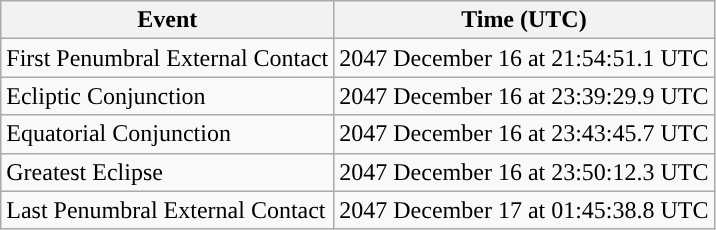<table class="wikitable">
<tr>
<th>Event</th>
<th>Time (UTC)</th>
</tr>
<tr>
<td>First Penumbral External Contact</td>
<td>2047 December 16 at 21:54:51.1 UTC</td>
</tr>
<tr>
<td>Ecliptic Conjunction</td>
<td>2047 December 16 at 23:39:29.9 UTC</td>
</tr>
<tr>
<td>Equatorial Conjunction</td>
<td>2047 December 16 at 23:43:45.7 UTC</td>
</tr>
<tr>
<td>Greatest Eclipse</td>
<td>2047 December 16 at 23:50:12.3 UTC</td>
</tr>
<tr>
<td>Last Penumbral External Contact</td>
<td>2047 December 17 at 01:45:38.8 UTC</td>
</tr>
</table>
